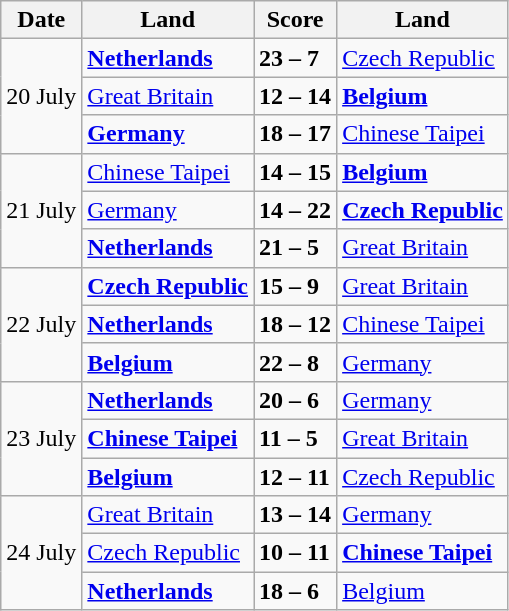<table class="wikitable">
<tr>
<th>Date</th>
<th>Land</th>
<th>Score</th>
<th>Land</th>
</tr>
<tr>
<td rowspan="3">20 July</td>
<td><strong> <a href='#'>Netherlands</a></strong></td>
<td><strong>23 – 7</strong></td>
<td> <a href='#'>Czech Republic</a></td>
</tr>
<tr>
<td> <a href='#'>Great Britain</a></td>
<td><strong>12 – 14</strong></td>
<td><strong> <a href='#'>Belgium</a></strong></td>
</tr>
<tr>
<td><strong> <a href='#'>Germany</a></strong></td>
<td><strong>18 – 17</strong></td>
<td> <a href='#'>Chinese Taipei</a></td>
</tr>
<tr>
<td rowspan="3">21 July</td>
<td> <a href='#'>Chinese Taipei</a></td>
<td><strong>14 – 15</strong></td>
<td><strong> <a href='#'>Belgium</a></strong></td>
</tr>
<tr>
<td> <a href='#'>Germany</a></td>
<td><strong>14 – 22</strong></td>
<td><strong> <a href='#'>Czech Republic</a></strong></td>
</tr>
<tr>
<td><strong> <a href='#'>Netherlands</a></strong></td>
<td><strong>21 – 5</strong></td>
<td> <a href='#'>Great Britain</a></td>
</tr>
<tr>
<td rowspan="3">22 July</td>
<td><strong> <a href='#'>Czech Republic</a></strong></td>
<td><strong>15 – 9</strong></td>
<td> <a href='#'>Great Britain</a></td>
</tr>
<tr>
<td><strong> <a href='#'>Netherlands</a></strong></td>
<td><strong>18 – 12</strong></td>
<td> <a href='#'>Chinese Taipei</a></td>
</tr>
<tr>
<td><strong> <a href='#'>Belgium</a></strong></td>
<td><strong>22 – 8</strong></td>
<td> <a href='#'>Germany</a></td>
</tr>
<tr>
<td rowspan="3">23 July</td>
<td><strong> <a href='#'>Netherlands</a></strong></td>
<td><strong>20 – 6</strong></td>
<td> <a href='#'>Germany</a></td>
</tr>
<tr>
<td><strong> <a href='#'>Chinese Taipei</a></strong></td>
<td><strong>11 – 5</strong></td>
<td> <a href='#'>Great Britain</a></td>
</tr>
<tr>
<td><strong> <a href='#'>Belgium</a></strong></td>
<td><strong>12 – 11</strong></td>
<td> <a href='#'>Czech Republic</a></td>
</tr>
<tr>
<td rowspan="3">24 July</td>
<td> <a href='#'>Great Britain</a></td>
<td><strong>13 – 14</strong></td>
<td> <a href='#'>Germany</a></td>
</tr>
<tr>
<td> <a href='#'>Czech Republic</a></td>
<td><strong>10 – 11</strong></td>
<td><strong> <a href='#'>Chinese Taipei</a></strong></td>
</tr>
<tr>
<td><strong> <a href='#'>Netherlands</a></strong></td>
<td><strong>18 – 6</strong></td>
<td> <a href='#'>Belgium</a></td>
</tr>
</table>
